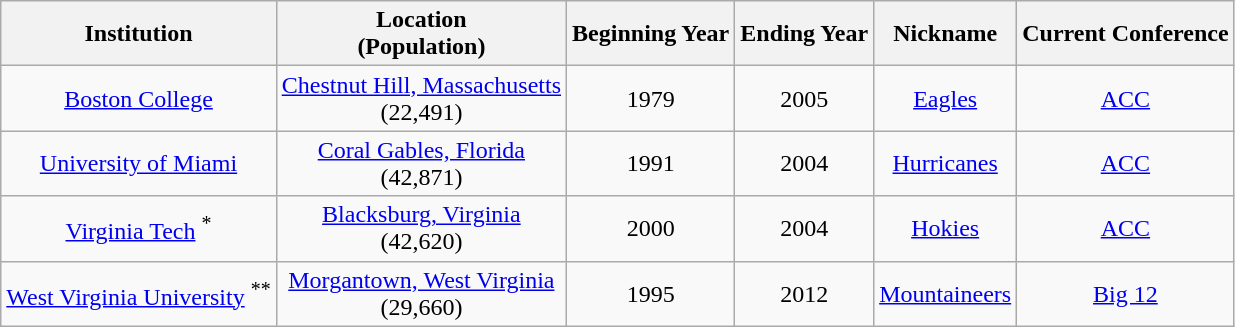<table class="wikitable sortable" style="text-align:center;">
<tr>
<th>Institution</th>
<th>Location<br>(Population)</th>
<th>Beginning Year</th>
<th>Ending Year</th>
<th>Nickname</th>
<th>Current Conference</th>
</tr>
<tr>
<td><a href='#'>Boston College</a></td>
<td><a href='#'>Chestnut Hill, Massachusetts</a><br>(22,491)</td>
<td>1979</td>
<td>2005</td>
<td><a href='#'>Eagles</a></td>
<td><a href='#'>ACC</a></td>
</tr>
<tr>
<td><a href='#'>University of Miami</a></td>
<td><a href='#'>Coral Gables, Florida</a><br>(42,871)</td>
<td>1991</td>
<td>2004</td>
<td><a href='#'>Hurricanes</a></td>
<td><a href='#'>ACC</a></td>
</tr>
<tr>
<td><a href='#'>Virginia Tech</a> <sup>*</sup></td>
<td><a href='#'>Blacksburg, Virginia</a><br>(42,620)</td>
<td>2000</td>
<td>2004</td>
<td><a href='#'>Hokies</a></td>
<td><a href='#'>ACC</a></td>
</tr>
<tr>
<td><a href='#'>West Virginia University</a> <sup>**</sup></td>
<td><a href='#'>Morgantown, West Virginia</a><br>(29,660)</td>
<td>1995</td>
<td>2012</td>
<td><a href='#'>Mountaineers</a></td>
<td><a href='#'>Big 12</a></td>
</tr>
</table>
